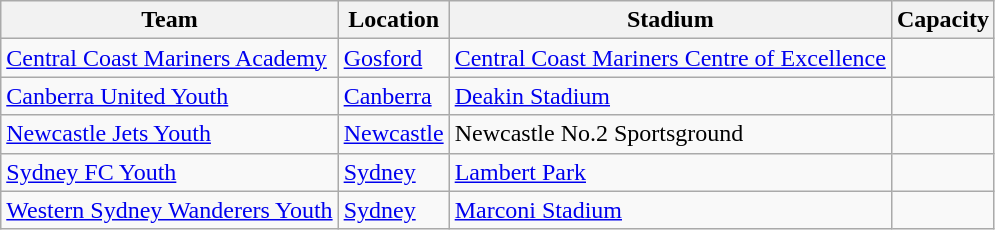<table class="wikitable sortable">
<tr>
<th>Team</th>
<th>Location</th>
<th>Stadium</th>
<th>Capacity</th>
</tr>
<tr>
<td><a href='#'>Central Coast Mariners Academy</a></td>
<td><a href='#'>Gosford</a></td>
<td><a href='#'>Central Coast Mariners Centre of Excellence</a></td>
<td style="text-align:center"></td>
</tr>
<tr>
<td><a href='#'>Canberra United Youth</a></td>
<td><a href='#'>Canberra</a></td>
<td><a href='#'>Deakin Stadium</a></td>
<td style="text-align:center"></td>
</tr>
<tr>
<td><a href='#'>Newcastle Jets Youth</a></td>
<td><a href='#'>Newcastle</a></td>
<td>Newcastle No.2 Sportsground</td>
<td style="text-align:center"></td>
</tr>
<tr>
<td><a href='#'>Sydney FC Youth</a></td>
<td><a href='#'>Sydney</a></td>
<td><a href='#'>Lambert Park</a></td>
<td style="text-align:center"></td>
</tr>
<tr>
<td><a href='#'>Western Sydney Wanderers Youth</a></td>
<td><a href='#'>Sydney</a></td>
<td><a href='#'>Marconi Stadium</a></td>
<td style="text-align:center"></td>
</tr>
</table>
